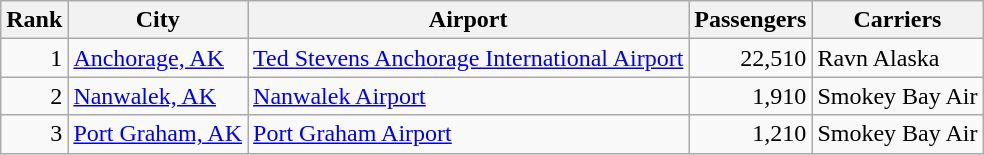<table class="wikitable">
<tr>
<th>Rank</th>
<th>City</th>
<th>Airport</th>
<th>Passengers</th>
<th>Carriers</th>
</tr>
<tr>
<td align=right>1</td>
<td><a href='#'>Anchorage, AK</a></td>
<td><a href='#'>Ted Stevens Anchorage International Airport</a></td>
<td align=right>22,510</td>
<td>Ravn Alaska</td>
</tr>
<tr>
<td align=right>2</td>
<td><a href='#'>Nanwalek, AK</a></td>
<td><a href='#'>Nanwalek Airport</a></td>
<td align=right>1,910</td>
<td>Smokey Bay Air</td>
</tr>
<tr>
<td align=right>3</td>
<td><a href='#'>Port Graham, AK</a></td>
<td><a href='#'>Port Graham Airport</a></td>
<td align=right>1,210</td>
<td>Smokey Bay Air</td>
</tr>
</table>
